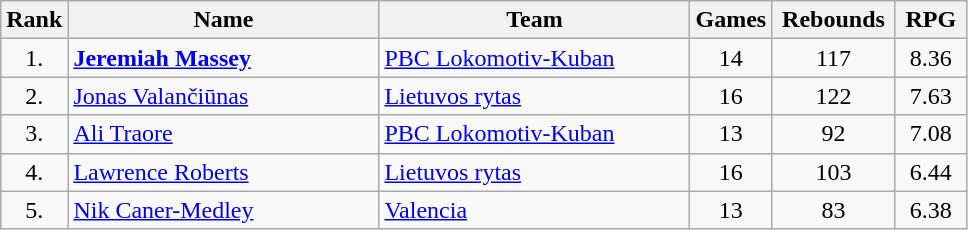<table class="wikitable" style="text-align: center;">
<tr>
<th>Rank</th>
<th width=200>Name</th>
<th width=200>Team</th>
<th>Games</th>
<th width=75>Rebounds</th>
<th width=40>RPG</th>
</tr>
<tr>
<td>1.</td>
<td align="left"> <strong><a href='#'>Jeremiah Massey</a></strong></td>
<td align="left"> <a href='#'>PBC Lokomotiv-Kuban</a></td>
<td>14</td>
<td>117</td>
<td>8.36</td>
</tr>
<tr>
<td>2.</td>
<td align="left"> <a href='#'>Jonas Valančiūnas</a></td>
<td align="left"> <a href='#'>Lietuvos rytas</a></td>
<td>16</td>
<td>122</td>
<td>7.63</td>
</tr>
<tr>
<td>3.</td>
<td align="left"> <a href='#'>Ali Traore</a></td>
<td align="left"> <a href='#'>PBC Lokomotiv-Kuban</a></td>
<td>13</td>
<td>92</td>
<td>7.08</td>
</tr>
<tr>
<td>4.</td>
<td align="left"> <a href='#'>Lawrence Roberts</a></td>
<td align="left"> <a href='#'>Lietuvos rytas</a></td>
<td>16</td>
<td>103</td>
<td>6.44</td>
</tr>
<tr>
<td>5.</td>
<td align="left"> <a href='#'>Nik Caner-Medley</a></td>
<td align="left"> <a href='#'>Valencia</a></td>
<td>13</td>
<td>83</td>
<td>6.38</td>
</tr>
</table>
